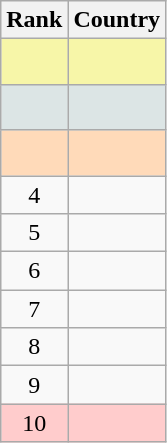<table class="wikitable">
<tr>
<th>Rank</th>
<th>Country</th>
</tr>
<tr bgcolor="#F7F6A8">
<td align="center" style="height:23px"></td>
<td></td>
</tr>
<tr bgcolor="#DCE5E5">
<td align="center" style="height:23px"></td>
<td></td>
</tr>
<tr bgcolor="#FFDAB9">
<td align="center" style="height:23px"></td>
<td></td>
</tr>
<tr>
<td align="center">4</td>
<td></td>
</tr>
<tr>
<td align="center">5</td>
<td></td>
</tr>
<tr>
<td align="center">6</td>
<td></td>
</tr>
<tr>
<td align="center">7</td>
<td></td>
</tr>
<tr>
<td align="center">8</td>
<td></td>
</tr>
<tr>
<td align="center">9</td>
<td></td>
</tr>
<tr bgcolor="#ffcccc">
<td align="center">10</td>
<td></td>
</tr>
</table>
